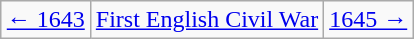<table class="wikitable" style="margin: 1em auto 1em auto">
<tr>
<td><a href='#'>← 1643</a></td>
<td><a href='#'>First English Civil War</a></td>
<td><a href='#'>1645 →</a></td>
</tr>
</table>
